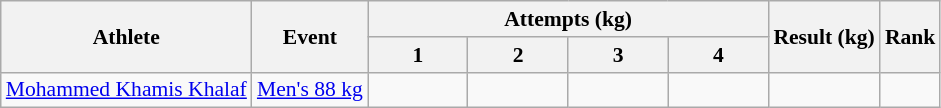<table class=wikitable style="font-size:90%">
<tr>
<th rowspan=2>Athlete</th>
<th rowspan=2>Event</th>
<th colspan=4>Attempts (kg)</th>
<th rowspan=2>Result (kg)</th>
<th rowspan=2>Rank</th>
</tr>
<tr>
<th width="60">1</th>
<th width="60">2</th>
<th width="60">3</th>
<th width="60">4</th>
</tr>
<tr align=center>
<td align=left><a href='#'>Mohammed Khamis Khalaf</a></td>
<td align=left><a href='#'>Men's 88 kg</a></td>
<td></td>
<td></td>
<td></td>
<td></td>
<td></td>
<td></td>
</tr>
</table>
